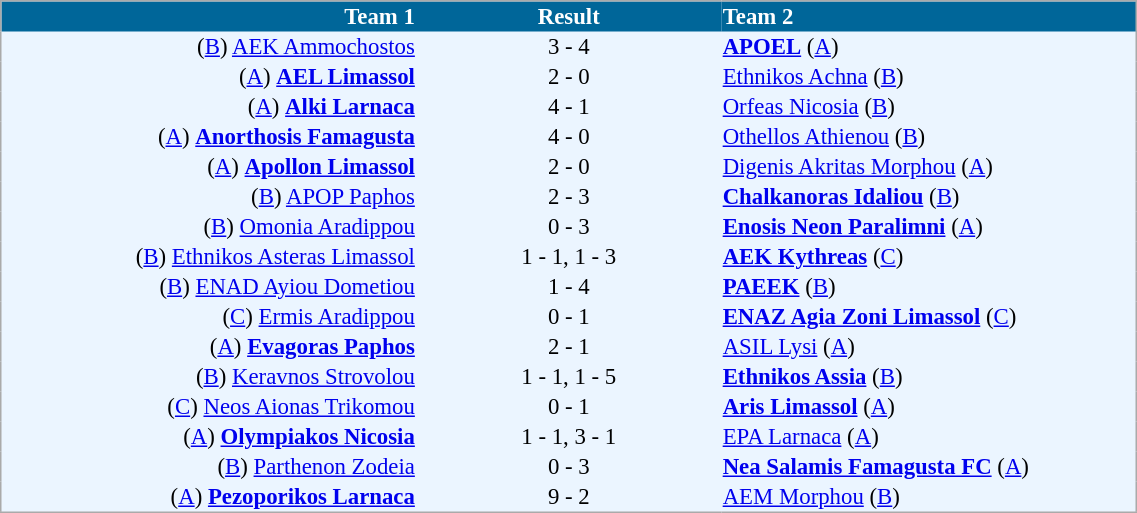<table cellspacing="0" style="background: #EBF5FF; border: 1px #aaa solid; border-collapse: collapse; font-size: 95%;" width=60%>
<tr bgcolor=#006699 style="color:white;">
<th width=30% align="right">Team 1</th>
<th width=22% align="center">Result</th>
<th width=30% align="left">Team 2</th>
</tr>
<tr>
<td align=right>(<a href='#'>B</a>) <a href='#'>AEK Ammochostos</a></td>
<td align=center>3 - 4</td>
<td align=left><strong><a href='#'>APOEL</a></strong> (<a href='#'>A</a>)</td>
</tr>
<tr>
<td align=right>(<a href='#'>A</a>) <strong><a href='#'>AEL Limassol</a></strong></td>
<td align=center>2 - 0</td>
<td align=left><a href='#'>Ethnikos Achna</a> (<a href='#'>B</a>)</td>
</tr>
<tr>
<td align=right>(<a href='#'>A</a>) <strong><a href='#'>Alki Larnaca</a></strong></td>
<td align=center>4 - 1</td>
<td align=left><a href='#'>Orfeas Nicosia</a> (<a href='#'>B</a>)</td>
</tr>
<tr>
<td align=right>(<a href='#'>A</a>) <strong><a href='#'>Anorthosis Famagusta</a></strong></td>
<td align=center>4 - 0</td>
<td align=left><a href='#'>Othellos Athienou</a> (<a href='#'>B</a>)</td>
</tr>
<tr>
<td align=right>(<a href='#'>A</a>) <strong><a href='#'>Apollon Limassol</a></strong></td>
<td align=center>2 - 0</td>
<td align=left><a href='#'>Digenis Akritas Morphou</a> (<a href='#'>A</a>)</td>
</tr>
<tr>
<td align=right>(<a href='#'>B</a>) <a href='#'>APOP Paphos</a></td>
<td align=center>2 - 3</td>
<td align=left><strong><a href='#'>Chalkanoras Idaliou</a></strong> (<a href='#'>B</a>)</td>
</tr>
<tr>
<td align=right>(<a href='#'>B</a>) <a href='#'>Omonia Aradippou</a></td>
<td align=center>0 - 3</td>
<td align=left><strong><a href='#'>Enosis Neon Paralimni</a></strong> (<a href='#'>A</a>)</td>
</tr>
<tr>
<td align=right>(<a href='#'>B</a>) <a href='#'>Ethnikos Asteras Limassol</a></td>
<td align=center>1 - 1, 1 - 3</td>
<td align=left><strong><a href='#'>AEK Kythreas</a></strong> (<a href='#'>C</a>)</td>
</tr>
<tr>
<td align=right>(<a href='#'>B</a>) <a href='#'>ENAD Ayiou Dometiou</a></td>
<td align=center>1 - 4</td>
<td align=left><strong><a href='#'>PAEEK</a></strong> (<a href='#'>B</a>)</td>
</tr>
<tr>
<td align=right>(<a href='#'>C</a>) <a href='#'>Ermis Aradippou</a></td>
<td align=center>0 - 1</td>
<td align=left><strong><a href='#'>ENAZ Agia Zoni Limassol</a></strong> (<a href='#'>C</a>)</td>
</tr>
<tr>
<td align=right>(<a href='#'>A</a>) <strong><a href='#'>Evagoras Paphos</a></strong></td>
<td align=center>2 - 1</td>
<td align=left><a href='#'>ASIL Lysi</a> (<a href='#'>A</a>)</td>
</tr>
<tr>
<td align=right>(<a href='#'>B</a>) <a href='#'>Keravnos Strovolou</a></td>
<td align=center>1 - 1, 1 - 5</td>
<td align=left><strong><a href='#'>Ethnikos Assia</a></strong> (<a href='#'>B</a>)</td>
</tr>
<tr>
<td align=right>(<a href='#'>C</a>) <a href='#'>Neos Aionas Trikomou</a></td>
<td align=center>0 - 1</td>
<td align=left><strong><a href='#'>Aris Limassol</a></strong> (<a href='#'>A</a>)</td>
</tr>
<tr>
<td align=right>(<a href='#'>A</a>) <strong><a href='#'>Olympiakos Nicosia</a></strong></td>
<td align=center>1 - 1, 3 - 1</td>
<td align=left><a href='#'>EPA Larnaca</a> (<a href='#'>A</a>)</td>
</tr>
<tr>
<td align=right>(<a href='#'>B</a>) <a href='#'>Parthenon Zodeia</a></td>
<td align=center>0 - 3</td>
<td align=left><strong><a href='#'>Nea Salamis Famagusta FC</a></strong> (<a href='#'>A</a>)</td>
</tr>
<tr>
<td align=right>(<a href='#'>A</a>) <strong><a href='#'>Pezoporikos Larnaca</a></strong></td>
<td align=center>9 - 2</td>
<td align=left><a href='#'>AEM Morphou</a> (<a href='#'>B</a>)</td>
</tr>
<tr>
</tr>
</table>
